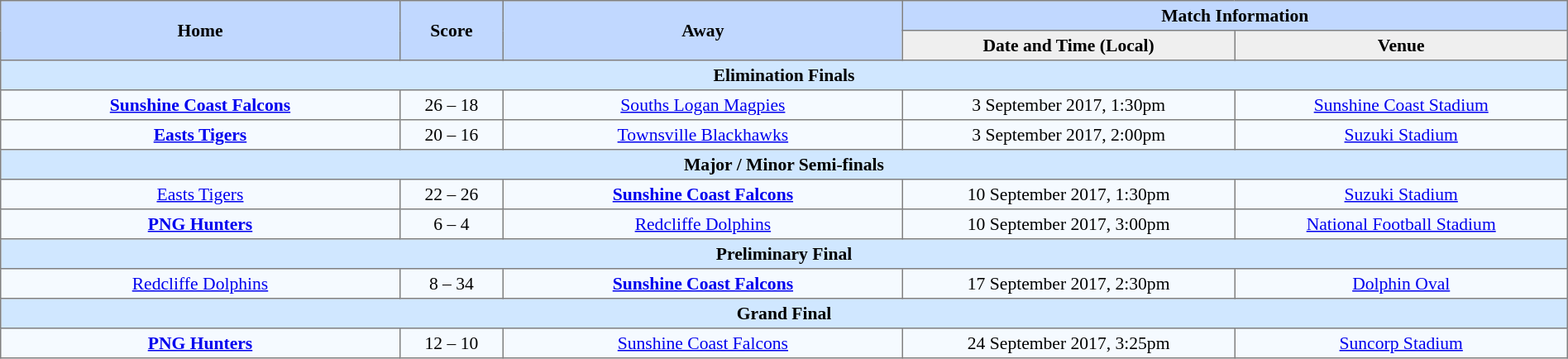<table border="1" cellpadding="3" cellspacing="0" style="border-collapse:collapse; font-size:90%; text-align:center; width:100%;">
<tr style="background:#c1d8ff;">
<th rowspan=2 width=12%>Home</th>
<th rowspan=2 width=3%>Score</th>
<th rowspan=2 width=12%>Away</th>
<th colspan=5>Match Information</th>
</tr>
<tr bgcolor=#EFEFEF>
<th width=10%>Date and Time (Local)</th>
<th width=10%>Venue</th>
</tr>
<tr style="background:#d0e7ff;">
<td colspan=5><strong>Elimination Finals</strong></td>
</tr>
<tr style="background:#f5faff;">
<td> <strong><a href='#'>Sunshine Coast Falcons</a></strong></td>
<td>26 – 18</td>
<td> <a href='#'>Souths Logan Magpies</a></td>
<td>3 September 2017, 1:30pm</td>
<td><a href='#'>Sunshine Coast Stadium</a></td>
</tr>
<tr style="background:#f5faff;">
<td> <strong><a href='#'>Easts Tigers</a></strong></td>
<td>20 – 16</td>
<td> <a href='#'>Townsville Blackhawks</a></td>
<td>3 September 2017, 2:00pm</td>
<td><a href='#'>Suzuki Stadium</a></td>
</tr>
<tr style="background:#d0e7ff;">
<td colspan=5><strong>Major / Minor Semi-finals</strong></td>
</tr>
<tr style="background:#f5faff;">
<td> <a href='#'>Easts Tigers</a></td>
<td>22 – 26</td>
<td> <strong><a href='#'>Sunshine Coast Falcons</a></strong></td>
<td>10 September 2017, 1:30pm</td>
<td><a href='#'>Suzuki Stadium</a></td>
</tr>
<tr style="background:#f5faff;">
<td> <strong><a href='#'>PNG Hunters</a></strong></td>
<td>6 – 4</td>
<td> <a href='#'>Redcliffe Dolphins</a></td>
<td>10 September 2017, 3:00pm</td>
<td><a href='#'>National Football Stadium</a></td>
</tr>
<tr style="background:#d0e7ff;">
<td colspan=5><strong>Preliminary Final</strong></td>
</tr>
<tr style="background:#f5faff;">
<td> <a href='#'>Redcliffe Dolphins</a></td>
<td>8 – 34</td>
<td> <strong><a href='#'>Sunshine Coast Falcons</a></strong></td>
<td>17 September 2017, 2:30pm</td>
<td><a href='#'>Dolphin Oval</a></td>
</tr>
<tr style="background:#d0e7ff;">
<td colspan=5><strong>Grand Final</strong></td>
</tr>
<tr style="background:#f5faff;">
<td> <strong><a href='#'>PNG Hunters</a></strong></td>
<td>12 – 10</td>
<td> <a href='#'>Sunshine Coast Falcons</a></td>
<td>24 September 2017, 3:25pm</td>
<td><a href='#'>Suncorp Stadium</a></td>
</tr>
</table>
